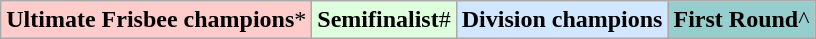<table class="wikitable">
<tr>
<td bgcolor="#FFCCCC"><strong>Ultimate Frisbee champions</strong>*</td>
<td bgcolor="#DDFFDD"><strong>Semifinalist</strong>#</td>
<td bgcolor="#D0E7FF"><strong>Division champions</strong></td>
<td bgcolor="#96CDCD"><strong>First Round</strong>^</td>
</tr>
</table>
